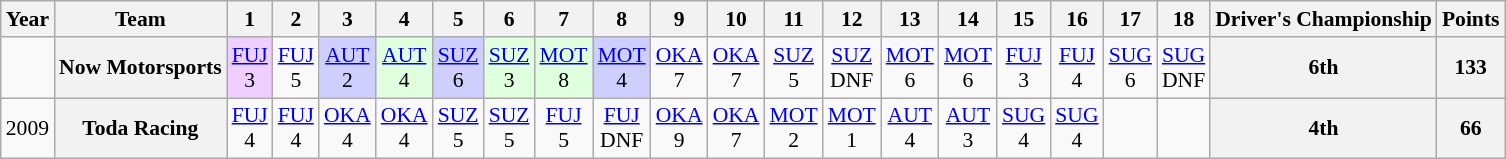<table class="wikitable" style="text-align:center; font-size:90%">
<tr>
<th>Year</th>
<th>Team</th>
<th>1</th>
<th>2</th>
<th>3</th>
<th>4</th>
<th>5</th>
<th>6</th>
<th>7</th>
<th>8</th>
<th>9</th>
<th>10</th>
<th>11</th>
<th>12</th>
<th>13</th>
<th>14</th>
<th>15</th>
<th>16</th>
<th>17</th>
<th>18</th>
<th>Driver's Championship</th>
<th>Points</th>
</tr>
<tr>
<td></td>
<th>Now Motorsports</th>
<td style="background:#EFCFFF;"><a href='#'>FUJ</a><br>3</td>
<td><a href='#'>FUJ</a><br>5</td>
<td style="background:#CFCFFF;"><a href='#'>AUT</a><br>2</td>
<td style="background:#DFFFDF;"><a href='#'>AUT</a><br>4</td>
<td style="background:#CFCFFF;"><a href='#'>SUZ</a><br>6</td>
<td style="background:#DFFFDF;"><a href='#'>SUZ</a><br>3</td>
<td style="background:#DFFFDF;"><a href='#'>MOT</a><br>8</td>
<td style="background:#CFCFFF;"><a href='#'>MOT</a><br>4</td>
<td><a href='#'>OKA</a><br>7</td>
<td><a href='#'>OKA</a><br>7</td>
<td><a href='#'>SUZ</a><br>5</td>
<td><a href='#'>SUZ</a><br>DNF</td>
<td><a href='#'>MOT</a><br>6</td>
<td><a href='#'>MOT</a><br>6</td>
<td><a href='#'>FUJ</a><br>3</td>
<td><a href='#'>FUJ</a><br>4</td>
<td><a href='#'>SUG</a><br>6</td>
<td><a href='#'>SUG</a><br>DNF</td>
<th>6th</th>
<th>133</th>
</tr>
<tr>
<td>2009</td>
<th>Toda Racing</th>
<td><a href='#'>FUJ</a><br>4</td>
<td><a href='#'>FUJ</a><br>4</td>
<td><a href='#'>OKA</a><br>4</td>
<td><a href='#'>OKA</a><br>4</td>
<td><a href='#'>SUZ</a><br>5</td>
<td><a href='#'>SUZ</a><br>5</td>
<td><a href='#'>FUJ</a><br>5</td>
<td><a href='#'>FUJ</a><br>DNF</td>
<td><a href='#'>OKA</a><br>9</td>
<td><a href='#'>OKA</a><br>7</td>
<td><a href='#'>MOT</a><br>2</td>
<td><a href='#'>MOT</a><br>1</td>
<td><a href='#'>AUT</a><br>4</td>
<td><a href='#'>AUT</a><br>3</td>
<td><a href='#'>SUG</a><br>4</td>
<td><a href='#'>SUG</a><br>4</td>
<td></td>
<td></td>
<th>4th</th>
<th>66</th>
</tr>
</table>
